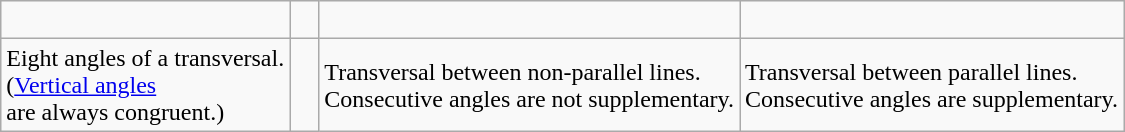<table class="wikitable">
<tr>
<td></td>
<td>   </td>
<td></td>
<td></td>
</tr>
<tr>
<td>Eight angles of a transversal.<br>(<a href='#'>Vertical angles</a><br>are always congruent.)</td>
<td> </td>
<td>Transversal between non-parallel lines.<br>Consecutive angles are not supplementary.</td>
<td>Transversal between parallel lines.<br>Consecutive angles are supplementary.</td>
</tr>
</table>
